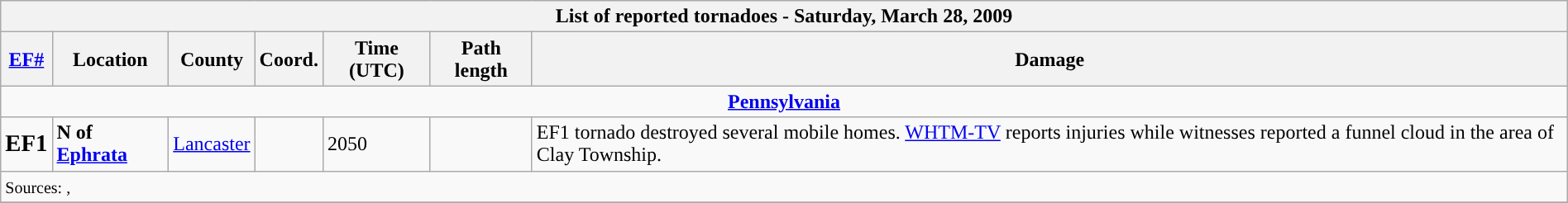<table class="wikitable collapsible" width="100%">
<tr>
<th colspan="7">List of reported tornadoes - Saturday, March 28, 2009</th>
</tr>
<tr>
<th><a href='#'>EF#</a></th>
<th>Location</th>
<th>County</th>
<th>Coord.</th>
<th>Time (UTC)</th>
<th>Path length</th>
<th>Damage</th>
</tr>
<tr>
<td colspan="7" align=center><strong><a href='#'>Pennsylvania</a></strong></td>
</tr>
<tr>
<td><big><strong>EF1</strong></big></td>
<td><strong>N of <a href='#'>Ephrata</a></strong></td>
<td><a href='#'>Lancaster</a></td>
<td></td>
<td>2050</td>
<td></td>
<td>EF1 tornado destroyed several mobile homes. <a href='#'>WHTM-TV</a> reports injuries while witnesses reported a funnel cloud in the area of Clay Township.</td>
</tr>
<tr>
<td colspan="7"><small>Sources: , </small></td>
</tr>
<tr>
</tr>
</table>
